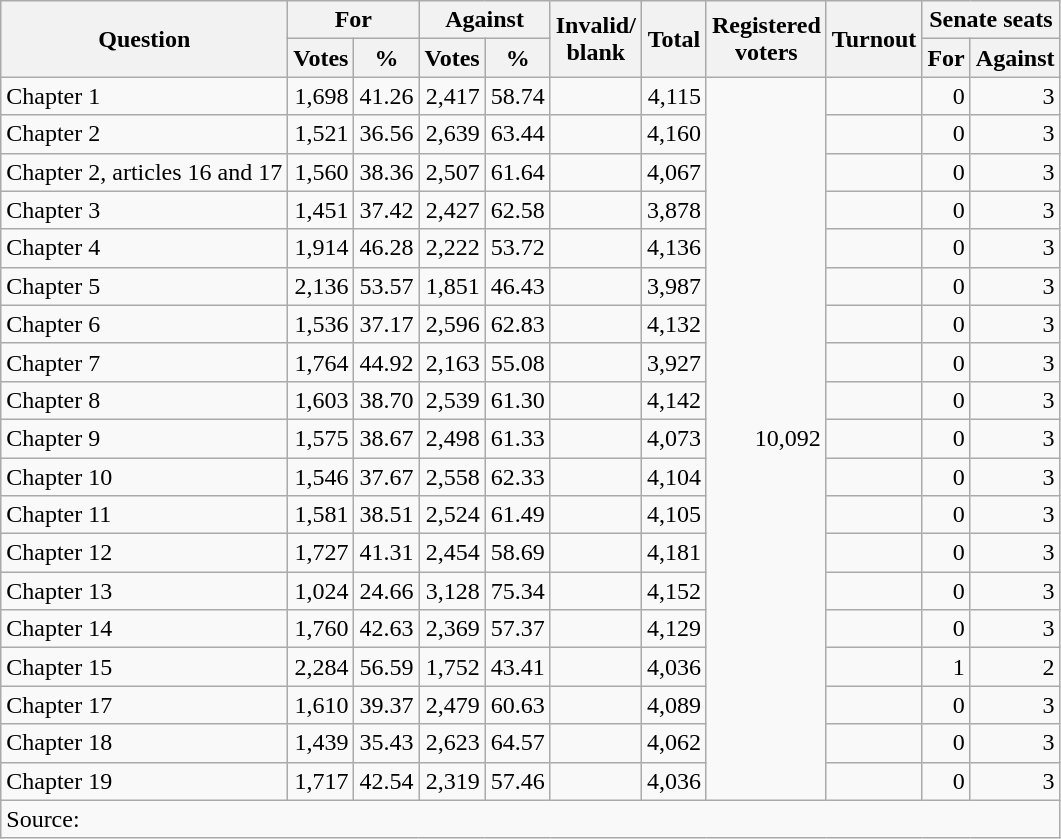<table class=wikitable style=text-align:right>
<tr>
<th rowspan=2>Question</th>
<th colspan=2>For</th>
<th colspan=2>Against</th>
<th rowspan=2>Invalid/<br>blank</th>
<th rowspan=2>Total</th>
<th rowspan=2>Registered<br>voters</th>
<th rowspan=2>Turnout</th>
<th colspan=2>Senate seats</th>
</tr>
<tr>
<th>Votes</th>
<th>%</th>
<th>Votes</th>
<th>%</th>
<th>For</th>
<th>Against</th>
</tr>
<tr>
<td align=left>Chapter 1</td>
<td>1,698</td>
<td>41.26</td>
<td>2,417</td>
<td>58.74</td>
<td></td>
<td>4,115</td>
<td rowspan=19>10,092</td>
<td></td>
<td>0</td>
<td>3</td>
</tr>
<tr>
<td align=left>Chapter 2</td>
<td>1,521</td>
<td>36.56</td>
<td>2,639</td>
<td>63.44</td>
<td></td>
<td>4,160</td>
<td></td>
<td>0</td>
<td>3</td>
</tr>
<tr>
<td align=left>Chapter 2, articles 16 and 17</td>
<td>1,560</td>
<td>38.36</td>
<td>2,507</td>
<td>61.64</td>
<td></td>
<td>4,067</td>
<td></td>
<td>0</td>
<td>3</td>
</tr>
<tr>
<td align=left>Chapter 3</td>
<td>1,451</td>
<td>37.42</td>
<td>2,427</td>
<td>62.58</td>
<td></td>
<td>3,878</td>
<td></td>
<td>0</td>
<td>3</td>
</tr>
<tr>
<td align=left>Chapter 4</td>
<td>1,914</td>
<td>46.28</td>
<td>2,222</td>
<td>53.72</td>
<td></td>
<td>4,136</td>
<td></td>
<td>0</td>
<td>3</td>
</tr>
<tr>
<td align=left>Chapter 5</td>
<td>2,136</td>
<td>53.57</td>
<td>1,851</td>
<td>46.43</td>
<td></td>
<td>3,987</td>
<td></td>
<td>0</td>
<td>3</td>
</tr>
<tr>
<td align=left>Chapter 6</td>
<td>1,536</td>
<td>37.17</td>
<td>2,596</td>
<td>62.83</td>
<td></td>
<td>4,132</td>
<td></td>
<td>0</td>
<td>3</td>
</tr>
<tr>
<td align=left>Chapter 7</td>
<td>1,764</td>
<td>44.92</td>
<td>2,163</td>
<td>55.08</td>
<td></td>
<td>3,927</td>
<td></td>
<td>0</td>
<td>3</td>
</tr>
<tr>
<td align=left>Chapter 8</td>
<td>1,603</td>
<td>38.70</td>
<td>2,539</td>
<td>61.30</td>
<td></td>
<td>4,142</td>
<td></td>
<td>0</td>
<td>3</td>
</tr>
<tr>
<td align=left>Chapter 9</td>
<td>1,575</td>
<td>38.67</td>
<td>2,498</td>
<td>61.33</td>
<td></td>
<td>4,073</td>
<td></td>
<td>0</td>
<td>3</td>
</tr>
<tr>
<td align=left>Chapter 10</td>
<td>1,546</td>
<td>37.67</td>
<td>2,558</td>
<td>62.33</td>
<td></td>
<td>4,104</td>
<td></td>
<td>0</td>
<td>3</td>
</tr>
<tr>
<td align=left>Chapter 11</td>
<td>1,581</td>
<td>38.51</td>
<td>2,524</td>
<td>61.49</td>
<td></td>
<td>4,105</td>
<td></td>
<td>0</td>
<td>3</td>
</tr>
<tr>
<td align=left>Chapter 12</td>
<td>1,727</td>
<td>41.31</td>
<td>2,454</td>
<td>58.69</td>
<td></td>
<td>4,181</td>
<td></td>
<td>0</td>
<td>3</td>
</tr>
<tr>
<td align=left>Chapter 13</td>
<td>1,024</td>
<td>24.66</td>
<td>3,128</td>
<td>75.34</td>
<td></td>
<td>4,152</td>
<td></td>
<td>0</td>
<td>3</td>
</tr>
<tr>
<td align=left>Chapter 14</td>
<td>1,760</td>
<td>42.63</td>
<td>2,369</td>
<td>57.37</td>
<td></td>
<td>4,129</td>
<td></td>
<td>0</td>
<td>3</td>
</tr>
<tr>
<td align=left>Chapter 15</td>
<td>2,284</td>
<td>56.59</td>
<td>1,752</td>
<td>43.41</td>
<td></td>
<td>4,036</td>
<td></td>
<td>1</td>
<td>2</td>
</tr>
<tr>
<td align=left>Chapter 17</td>
<td>1,610</td>
<td>39.37</td>
<td>2,479</td>
<td>60.63</td>
<td></td>
<td>4,089</td>
<td></td>
<td>0</td>
<td>3</td>
</tr>
<tr>
<td align=left>Chapter 18</td>
<td>1,439</td>
<td>35.43</td>
<td>2,623</td>
<td>64.57</td>
<td></td>
<td>4,062</td>
<td></td>
<td>0</td>
<td>3</td>
</tr>
<tr>
<td align=left>Chapter 19</td>
<td>1,717</td>
<td>42.54</td>
<td>2,319</td>
<td>57.46</td>
<td></td>
<td>4,036</td>
<td></td>
<td>0</td>
<td>3</td>
</tr>
<tr>
<td align=left colspan=11>Source: </td>
</tr>
</table>
